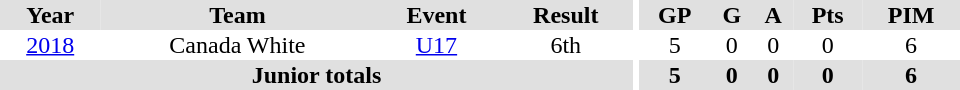<table border="0" cellpadding="1" cellspacing="0" ID="Table3" style="text-align:center; width:40em">
<tr bgcolor="#e0e0e0">
<th>Year</th>
<th>Team</th>
<th>Event</th>
<th>Result</th>
<th rowspan="99" bgcolor="#ffffff"></th>
<th>GP</th>
<th>G</th>
<th>A</th>
<th>Pts</th>
<th>PIM</th>
</tr>
<tr>
<td><a href='#'>2018</a></td>
<td>Canada White</td>
<td><a href='#'>U17</a></td>
<td>6th</td>
<td>5</td>
<td>0</td>
<td>0</td>
<td>0</td>
<td>6</td>
</tr>
<tr bgcolor="#e0e0e0">
<th colspan="4">Junior totals</th>
<th>5</th>
<th>0</th>
<th>0</th>
<th>0</th>
<th>6</th>
</tr>
</table>
